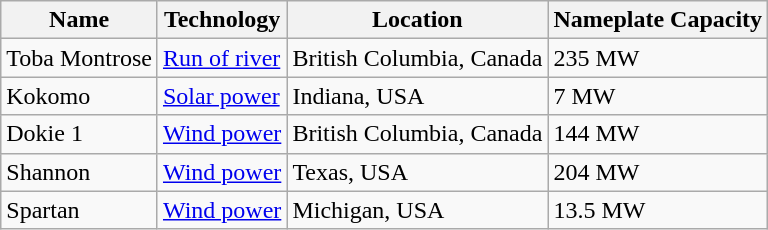<table class="wikitable">
<tr>
<th>Name</th>
<th>Technology</th>
<th>Location</th>
<th>Nameplate Capacity</th>
</tr>
<tr>
<td>Toba Montrose</td>
<td><a href='#'>Run of river</a></td>
<td>British Columbia, Canada</td>
<td>235 MW</td>
</tr>
<tr>
<td>Kokomo</td>
<td><a href='#'>Solar power</a></td>
<td>Indiana, USA</td>
<td>7 MW</td>
</tr>
<tr>
<td>Dokie 1</td>
<td><a href='#'>Wind power</a></td>
<td>British Columbia, Canada</td>
<td>144 MW</td>
</tr>
<tr>
<td>Shannon</td>
<td><a href='#'>Wind power</a></td>
<td>Texas, USA</td>
<td>204 MW</td>
</tr>
<tr>
<td>Spartan</td>
<td><a href='#'>Wind power</a></td>
<td>Michigan, USA</td>
<td>13.5 MW</td>
</tr>
</table>
